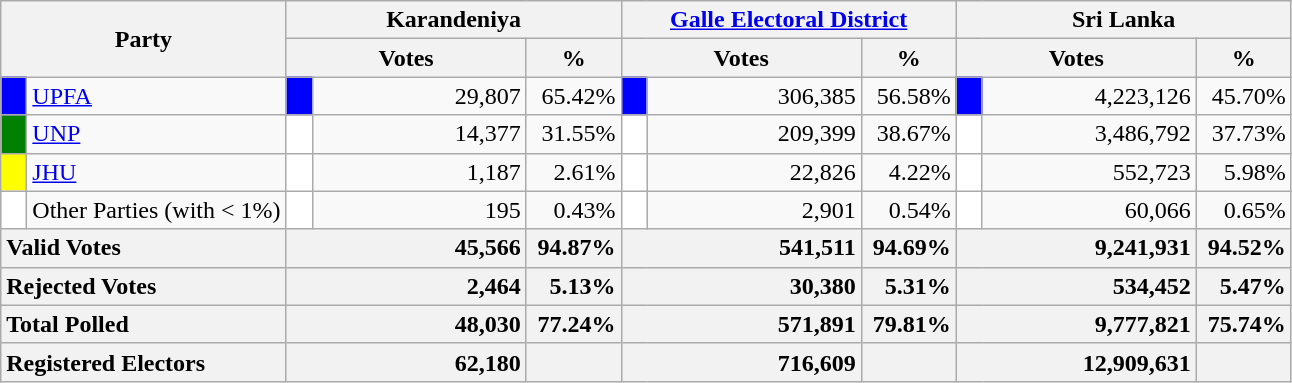<table class="wikitable">
<tr>
<th colspan="2" width="144px"rowspan="2">Party</th>
<th colspan="3" width="216px">Karandeniya</th>
<th colspan="3" width="216px"><a href='#'>Galle Electoral District</a></th>
<th colspan="3" width="216px">Sri Lanka</th>
</tr>
<tr>
<th colspan="2" width="144px">Votes</th>
<th>%</th>
<th colspan="2" width="144px">Votes</th>
<th>%</th>
<th colspan="2" width="144px">Votes</th>
<th>%</th>
</tr>
<tr>
<td style="background-color:blue;" width="10px"></td>
<td style="text-align:left;"><a href='#'>UPFA</a></td>
<td style="background-color:blue;" width="10px"></td>
<td style="text-align:right;">29,807</td>
<td style="text-align:right;">65.42%</td>
<td style="background-color:blue;" width="10px"></td>
<td style="text-align:right;">306,385</td>
<td style="text-align:right;">56.58%</td>
<td style="background-color:blue;" width="10px"></td>
<td style="text-align:right;">4,223,126</td>
<td style="text-align:right;">45.70%</td>
</tr>
<tr>
<td style="background-color:green;" width="10px"></td>
<td style="text-align:left;"><a href='#'>UNP</a></td>
<td style="background-color:white;" width="10px"></td>
<td style="text-align:right;">14,377</td>
<td style="text-align:right;">31.55%</td>
<td style="background-color:white;" width="10px"></td>
<td style="text-align:right;">209,399</td>
<td style="text-align:right;">38.67%</td>
<td style="background-color:white;" width="10px"></td>
<td style="text-align:right;">3,486,792</td>
<td style="text-align:right;">37.73%</td>
</tr>
<tr>
<td style="background-color:yellow;" width="10px"></td>
<td style="text-align:left;"><a href='#'>JHU</a></td>
<td style="background-color:white;" width="10px"></td>
<td style="text-align:right;">1,187</td>
<td style="text-align:right;">2.61%</td>
<td style="background-color:white;" width="10px"></td>
<td style="text-align:right;">22,826</td>
<td style="text-align:right;">4.22%</td>
<td style="background-color:white;" width="10px"></td>
<td style="text-align:right;">552,723</td>
<td style="text-align:right;">5.98%</td>
</tr>
<tr>
<td style="background-color:white;" width="10px"></td>
<td style="text-align:left;">Other Parties (with < 1%)</td>
<td style="background-color:white;" width="10px"></td>
<td style="text-align:right;">195</td>
<td style="text-align:right;">0.43%</td>
<td style="background-color:white;" width="10px"></td>
<td style="text-align:right;">2,901</td>
<td style="text-align:right;">0.54%</td>
<td style="background-color:white;" width="10px"></td>
<td style="text-align:right;">60,066</td>
<td style="text-align:right;">0.65%</td>
</tr>
<tr>
<th colspan="2" width="144px"style="text-align:left;">Valid Votes</th>
<th style="text-align:right;"colspan="2" width="144px">45,566</th>
<th style="text-align:right;">94.87%</th>
<th style="text-align:right;"colspan="2" width="144px">541,511</th>
<th style="text-align:right;">94.69%</th>
<th style="text-align:right;"colspan="2" width="144px">9,241,931</th>
<th style="text-align:right;">94.52%</th>
</tr>
<tr>
<th colspan="2" width="144px"style="text-align:left;">Rejected Votes</th>
<th style="text-align:right;"colspan="2" width="144px">2,464</th>
<th style="text-align:right;">5.13%</th>
<th style="text-align:right;"colspan="2" width="144px">30,380</th>
<th style="text-align:right;">5.31%</th>
<th style="text-align:right;"colspan="2" width="144px">534,452</th>
<th style="text-align:right;">5.47%</th>
</tr>
<tr>
<th colspan="2" width="144px"style="text-align:left;">Total Polled</th>
<th style="text-align:right;"colspan="2" width="144px">48,030</th>
<th style="text-align:right;">77.24%</th>
<th style="text-align:right;"colspan="2" width="144px">571,891</th>
<th style="text-align:right;">79.81%</th>
<th style="text-align:right;"colspan="2" width="144px">9,777,821</th>
<th style="text-align:right;">75.74%</th>
</tr>
<tr>
<th colspan="2" width="144px"style="text-align:left;">Registered Electors</th>
<th style="text-align:right;"colspan="2" width="144px">62,180</th>
<th></th>
<th style="text-align:right;"colspan="2" width="144px">716,609</th>
<th></th>
<th style="text-align:right;"colspan="2" width="144px">12,909,631</th>
<th></th>
</tr>
</table>
